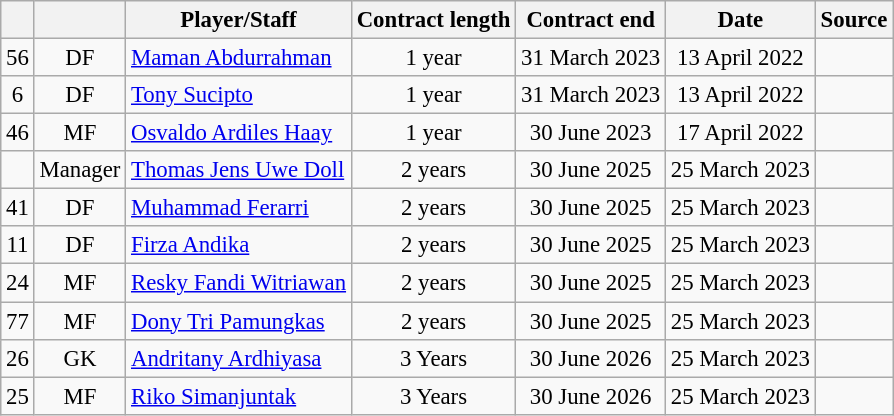<table class="wikitable plainrowheaders sortable" style="font-size:95%">
<tr>
<th></th>
<th></th>
<th scope="col">Player/Staff</th>
<th>Contract length</th>
<th>Contract end</th>
<th scope="col">Date</th>
<th>Source</th>
</tr>
<tr>
<td style="text-align:center;">56</td>
<td style="text-align:center;">DF</td>
<td> <a href='#'>Maman Abdurrahman</a></td>
<td style="text-align:center;">1 year</td>
<td style="text-align:center;">31 March 2023</td>
<td style="text-align:center;">13 April 2022</td>
<td style="text-align:center;"></td>
</tr>
<tr>
<td style="text-align:center;">6</td>
<td style="text-align:center;">DF</td>
<td> <a href='#'>Tony Sucipto</a></td>
<td style="text-align:center;">1 year</td>
<td style="text-align:center;">31 March 2023</td>
<td style="text-align:center;">13 April 2022</td>
<td style="text-align:center;"></td>
</tr>
<tr>
<td style="text-align:center;">46</td>
<td style="text-align:center;">MF</td>
<td> <a href='#'>Osvaldo Ardiles Haay</a></td>
<td style="text-align:center;">1 year</td>
<td style="text-align:center;">30 June 2023</td>
<td style="text-align:center;">17 April 2022</td>
<td style="text-align:center;"></td>
</tr>
<tr>
<td style="text-align:center;"></td>
<td style="text-align:center;">Manager</td>
<td> <a href='#'>Thomas Jens Uwe Doll</a></td>
<td style="text-align:center;">2 years</td>
<td style="text-align:center;">30 June 2025</td>
<td style="text-align:center;">25 March 2023</td>
<td style="text-align:center;"></td>
</tr>
<tr>
<td style="text-align:center;">41</td>
<td style="text-align:center;">DF</td>
<td> <a href='#'>Muhammad Ferarri</a></td>
<td style="text-align:center;">2 years</td>
<td style="text-align:center;">30 June 2025</td>
<td style="text-align:center;">25 March 2023</td>
<td style="text-align:center;"></td>
</tr>
<tr>
<td style="text-align:center;">11</td>
<td style="text-align:center;">DF</td>
<td> <a href='#'>Firza Andika</a></td>
<td style="text-align:center;">2 years</td>
<td style="text-align:center;">30 June 2025</td>
<td style="text-align:center;">25 March 2023</td>
<td style="text-align:center;"></td>
</tr>
<tr>
<td style="text-align:center;">24</td>
<td style="text-align:center;">MF</td>
<td> <a href='#'>Resky Fandi Witriawan</a></td>
<td style="text-align:center;">2 years</td>
<td style="text-align:center;">30 June 2025</td>
<td style="text-align:center;">25 March 2023</td>
<td style="text-align:center;"></td>
</tr>
<tr>
<td style="text-align:center;">77</td>
<td style="text-align:center;">MF</td>
<td> <a href='#'>Dony Tri Pamungkas</a></td>
<td style="text-align:center;">2 years</td>
<td style="text-align:center;">30 June 2025</td>
<td style="text-align:center;">25 March 2023</td>
<td style="text-align:center;"></td>
</tr>
<tr>
<td style="text-align:center;">26</td>
<td style="text-align:center;">GK</td>
<td> <a href='#'>Andritany Ardhiyasa</a></td>
<td style="text-align:center;">3 Years</td>
<td style="text-align:center;">30 June 2026</td>
<td style="text-align:center;">25 March 2023</td>
<td style="text-align:center;"></td>
</tr>
<tr>
<td style="text-align:center;">25</td>
<td style="text-align:center;">MF</td>
<td> <a href='#'>Riko Simanjuntak</a></td>
<td style="text-align:center;">3 Years</td>
<td style="text-align:center;">30 June 2026</td>
<td style="text-align:center;">25 March 2023</td>
<td style="text-align:center;"></td>
</tr>
</table>
